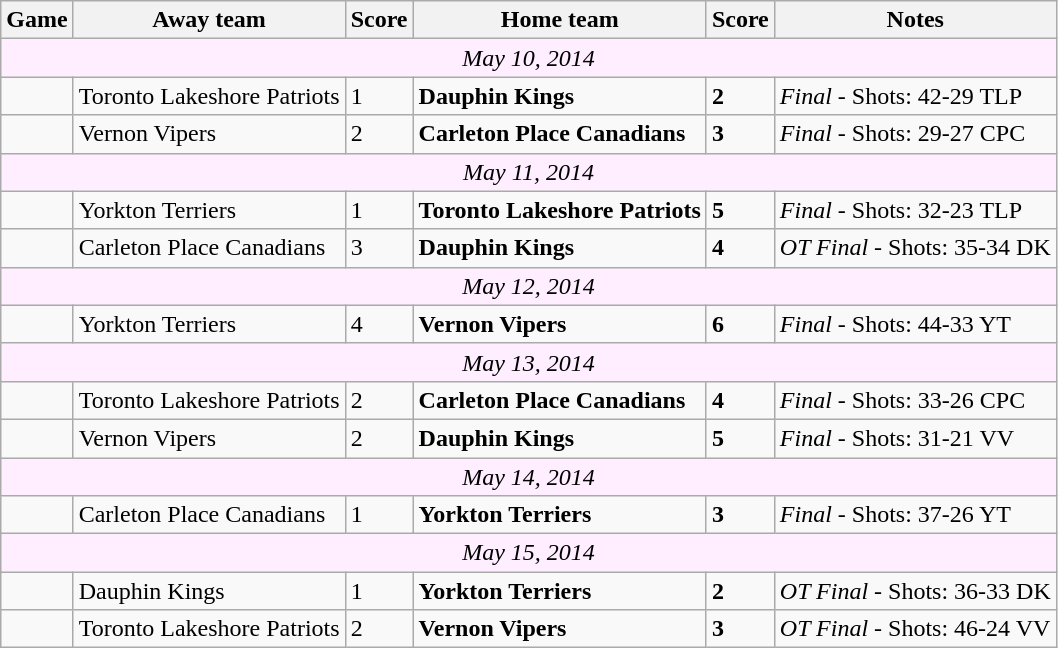<table class="wikitable">
<tr>
<th>Game</th>
<th>Away team</th>
<th>Score</th>
<th>Home team</th>
<th>Score</th>
<th>Notes</th>
</tr>
<tr style="text-align:center; background:#fef;">
<td colspan="11"><em>May 10, 2014</em></td>
</tr>
<tr>
<td></td>
<td>Toronto Lakeshore Patriots</td>
<td>1</td>
<td><strong>Dauphin Kings</strong></td>
<td><strong>2</strong></td>
<td><em>Final</em> - Shots: 42-29 TLP</td>
</tr>
<tr>
<td></td>
<td>Vernon Vipers</td>
<td>2</td>
<td><strong>Carleton Place Canadians</strong></td>
<td><strong>3</strong></td>
<td><em>Final</em> - Shots: 29-27 CPC</td>
</tr>
<tr style="text-align:center; background:#fef;">
<td colspan="11"><em>May 11, 2014</em></td>
</tr>
<tr>
<td></td>
<td>Yorkton Terriers</td>
<td>1</td>
<td><strong>Toronto Lakeshore Patriots</strong></td>
<td><strong>5</strong></td>
<td><em>Final</em> - Shots: 32-23 TLP</td>
</tr>
<tr>
<td></td>
<td>Carleton Place Canadians</td>
<td>3</td>
<td><strong>Dauphin Kings</strong></td>
<td><strong>4</strong></td>
<td><em>OT Final</em> - Shots: 35-34 DK</td>
</tr>
<tr style="text-align:center; background:#fef;">
<td colspan="11"><em>May 12, 2014</em></td>
</tr>
<tr>
<td></td>
<td>Yorkton Terriers</td>
<td>4</td>
<td><strong>Vernon Vipers</strong></td>
<td><strong>6</strong></td>
<td><em>Final</em> - Shots: 44-33 YT</td>
</tr>
<tr style="text-align:center; background:#fef;">
<td colspan="11"><em>May 13, 2014</em></td>
</tr>
<tr>
<td></td>
<td>Toronto Lakeshore Patriots</td>
<td>2</td>
<td><strong>Carleton Place Canadians</strong></td>
<td><strong>4</strong></td>
<td><em>Final</em> - Shots: 33-26 CPC</td>
</tr>
<tr>
<td></td>
<td>Vernon Vipers</td>
<td>2</td>
<td><strong>Dauphin Kings</strong></td>
<td><strong>5</strong></td>
<td><em>Final</em> - Shots: 31-21 VV</td>
</tr>
<tr style="text-align:center; background:#fef;">
<td colspan="11"><em>May 14, 2014</em></td>
</tr>
<tr>
<td></td>
<td>Carleton Place Canadians</td>
<td>1</td>
<td><strong>Yorkton Terriers</strong></td>
<td><strong>3</strong></td>
<td><em>Final</em> - Shots: 37-26 YT</td>
</tr>
<tr style="text-align:center; background:#fef;">
<td colspan="11"><em>May 15, 2014</em></td>
</tr>
<tr>
<td></td>
<td>Dauphin Kings</td>
<td>1</td>
<td><strong>Yorkton Terriers</strong></td>
<td><strong>2</strong></td>
<td><em>OT Final</em> - Shots: 36-33 DK</td>
</tr>
<tr>
<td></td>
<td>Toronto Lakeshore Patriots</td>
<td>2</td>
<td><strong>Vernon Vipers</strong></td>
<td><strong>3</strong></td>
<td><em>OT Final</em> - Shots: 46-24 VV</td>
</tr>
</table>
